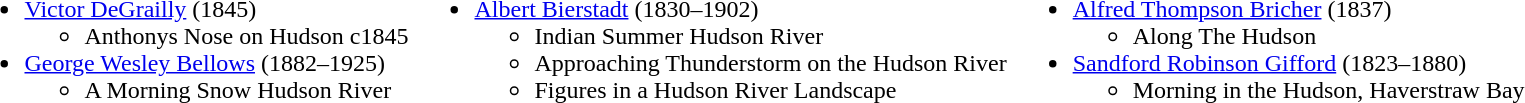<table>
<tr valign="top">
<td><br><ul><li><a href='#'>Victor DeGrailly</a> (1845)<ul><li>Anthonys Nose on Hudson c1845</li></ul></li><li><a href='#'>George Wesley Bellows</a> (1882–1925)<ul><li>A Morning Snow Hudson River</li></ul></li></ul></td>
<td><br><ul><li><a href='#'>Albert Bierstadt</a> (1830–1902)<ul><li>Indian Summer Hudson River</li><li>Approaching Thunderstorm on the Hudson River</li><li>Figures in a Hudson River Landscape</li></ul></li></ul></td>
<td><br><ul><li><a href='#'>Alfred Thompson Bricher</a> (1837)<ul><li>Along The Hudson</li></ul></li><li><a href='#'>Sandford Robinson Gifford</a> (1823–1880)<ul><li>Morning in the Hudson, Haverstraw Bay</li></ul></li></ul></td>
</tr>
</table>
